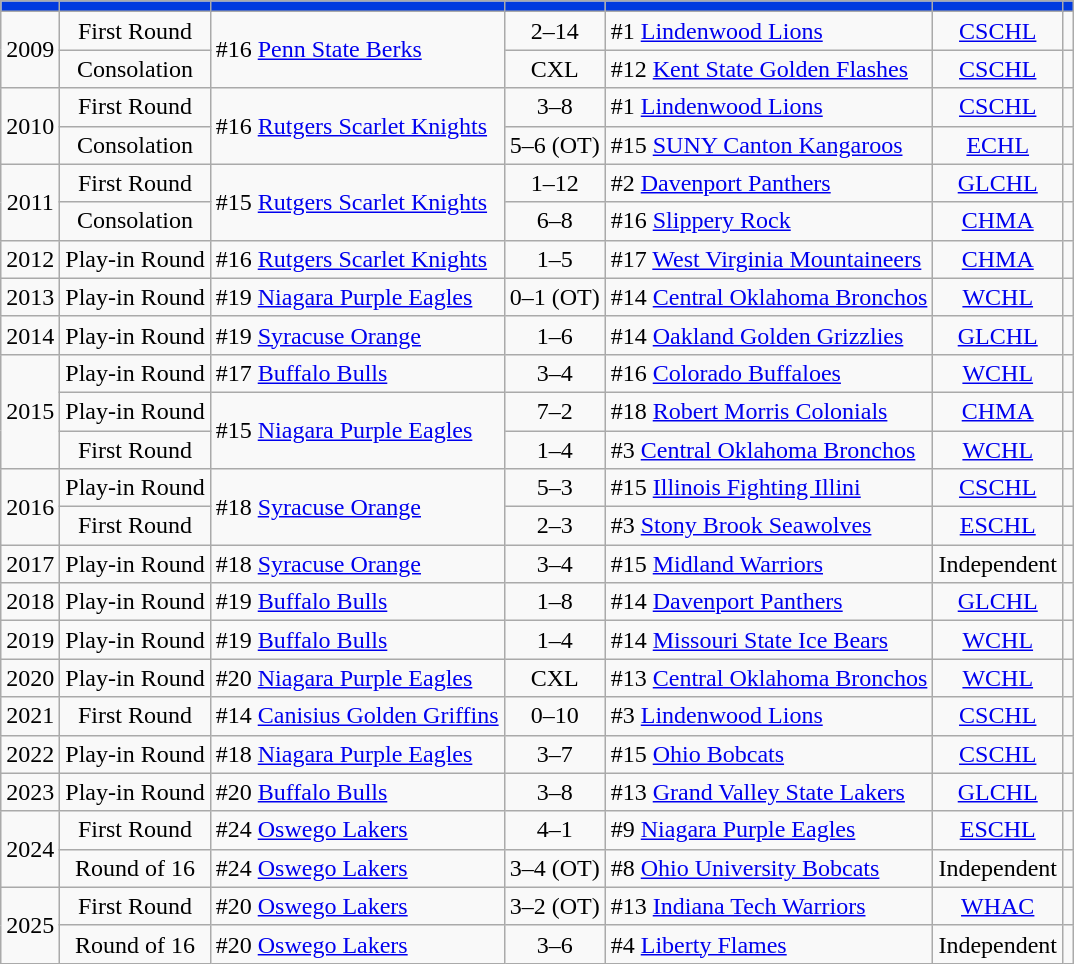<table class="sortable wikitable">
<tr>
<th style="background:#013ADF"></th>
<th style="background:#013ADF"></th>
<th style="background:#013ADF"></th>
<th style="background:#013ADF"></th>
<th style="background:#013ADF"></th>
<th style="background:#013ADF"></th>
<th style="background:#013ADF"></th>
</tr>
<tr>
<td rowspan="2" align="center">2009</td>
<td align=center>First Round</td>
<td rowspan="2">#16 <a href='#'>Penn State Berks</a></td>
<td align=center>2–14</td>
<td>#1 <a href='#'>Lindenwood Lions</a></td>
<td align=center><a href='#'>CSCHL</a></td>
<td align=center></td>
</tr>
<tr>
<td align=center>Consolation</td>
<td align=center>CXL</td>
<td>#12 <a href='#'>Kent State Golden Flashes</a></td>
<td align=center><a href='#'>CSCHL</a></td>
<td align=center></td>
</tr>
<tr>
<td rowspan="2" align="center">2010</td>
<td align=center>First Round</td>
<td rowspan="2">#16 <a href='#'>Rutgers Scarlet Knights</a></td>
<td align=center>3–8</td>
<td>#1 <a href='#'>Lindenwood Lions</a></td>
<td align=center><a href='#'>CSCHL</a></td>
<td align=center></td>
</tr>
<tr>
<td align=center>Consolation</td>
<td align=center>5–6 (OT)</td>
<td>#15 <a href='#'>SUNY Canton Kangaroos</a></td>
<td align=center><a href='#'>ECHL</a></td>
<td align=center></td>
</tr>
<tr>
<td rowspan="2" align="center">2011</td>
<td align=center>First Round</td>
<td rowspan="2">#15 <a href='#'>Rutgers Scarlet Knights</a></td>
<td align=center>1–12</td>
<td>#2 <a href='#'>Davenport Panthers</a></td>
<td align=center><a href='#'>GLCHL</a></td>
<td align=center></td>
</tr>
<tr>
<td align=center>Consolation</td>
<td align=center>6–8</td>
<td>#16 <a href='#'>Slippery Rock</a></td>
<td align=center><a href='#'>CHMA</a></td>
<td align=center></td>
</tr>
<tr>
<td align=center>2012</td>
<td align=center>Play-in Round</td>
<td>#16 <a href='#'>Rutgers Scarlet Knights</a></td>
<td align=center>1–5</td>
<td>#17 <a href='#'>West Virginia Mountaineers</a></td>
<td align=center><a href='#'>CHMA</a></td>
<td align=center></td>
</tr>
<tr>
<td align=center>2013</td>
<td align=center>Play-in Round</td>
<td>#19 <a href='#'>Niagara Purple Eagles</a></td>
<td align=center>0–1 (OT)</td>
<td>#14 <a href='#'>Central Oklahoma Bronchos</a></td>
<td align=center><a href='#'>WCHL</a></td>
<td align=center></td>
</tr>
<tr>
<td align=center>2014</td>
<td align=center>Play-in Round</td>
<td>#19 <a href='#'>Syracuse Orange</a></td>
<td align=center>1–6</td>
<td>#14 <a href='#'>Oakland Golden Grizzlies</a></td>
<td align=center><a href='#'>GLCHL</a></td>
<td align=center></td>
</tr>
<tr>
<td rowspan="3" align="center">2015</td>
<td align=center>Play-in Round</td>
<td>#17 <a href='#'>Buffalo Bulls</a></td>
<td align=center>3–4</td>
<td>#16 <a href='#'>Colorado Buffaloes</a></td>
<td align=center><a href='#'>WCHL</a></td>
<td align=center></td>
</tr>
<tr>
<td align=center>Play-in Round</td>
<td rowspan="2">#15 <a href='#'>Niagara Purple Eagles</a></td>
<td align=center>7–2</td>
<td>#18 <a href='#'>Robert Morris Colonials</a></td>
<td align=center><a href='#'>CHMA</a></td>
<td align=center></td>
</tr>
<tr>
<td align=center>First Round</td>
<td align=center>1–4</td>
<td>#3 <a href='#'>Central Oklahoma Bronchos</a></td>
<td align=center><a href='#'>WCHL</a></td>
<td align=center></td>
</tr>
<tr>
<td rowspan="2" align="center">2016</td>
<td align=center>Play-in Round</td>
<td rowspan="2">#18 <a href='#'>Syracuse Orange</a></td>
<td align=center>5–3</td>
<td>#15 <a href='#'>Illinois Fighting Illini</a></td>
<td align=center><a href='#'>CSCHL</a></td>
<td align=center></td>
</tr>
<tr>
<td align=center>First Round</td>
<td align=center>2–3</td>
<td>#3 <a href='#'>Stony Brook Seawolves</a></td>
<td align=center><a href='#'>ESCHL</a></td>
<td align=center></td>
</tr>
<tr>
<td align=center>2017</td>
<td align=center>Play-in Round</td>
<td>#18 <a href='#'>Syracuse Orange</a></td>
<td align=center>3–4</td>
<td>#15 <a href='#'>Midland Warriors</a></td>
<td align=center>Independent</td>
<td align=center></td>
</tr>
<tr>
<td align=center>2018</td>
<td align=center>Play-in Round</td>
<td>#19 <a href='#'>Buffalo Bulls</a></td>
<td align=center>1–8</td>
<td>#14 <a href='#'>Davenport Panthers</a></td>
<td align=center><a href='#'>GLCHL</a></td>
<td align=center></td>
</tr>
<tr>
<td align=center>2019</td>
<td align=center>Play-in Round</td>
<td>#19 <a href='#'>Buffalo Bulls</a></td>
<td align=center>1–4</td>
<td>#14 <a href='#'>Missouri State Ice Bears</a></td>
<td align=center><a href='#'>WCHL</a></td>
<td align=center></td>
</tr>
<tr>
<td align=center>2020</td>
<td align=center>Play-in Round</td>
<td>#20 <a href='#'>Niagara Purple Eagles</a></td>
<td align=center>CXL</td>
<td>#13 <a href='#'>Central Oklahoma Bronchos</a></td>
<td align=center><a href='#'>WCHL</a></td>
<td align=center></td>
</tr>
<tr>
<td align=center>2021</td>
<td align=center>First Round</td>
<td>#14 <a href='#'>Canisius Golden Griffins</a></td>
<td align=center>0–10</td>
<td>#3 <a href='#'>Lindenwood Lions</a></td>
<td align=center><a href='#'>CSCHL</a></td>
<td align=center></td>
</tr>
<tr>
<td align=center>2022</td>
<td align=center>Play-in Round</td>
<td>#18 <a href='#'>Niagara Purple Eagles</a></td>
<td align=center>3–7</td>
<td>#15 <a href='#'>Ohio Bobcats</a></td>
<td align=center><a href='#'>CSCHL</a></td>
<td align=center></td>
</tr>
<tr>
<td align=center>2023</td>
<td align=center>Play-in Round</td>
<td>#20 <a href='#'>Buffalo Bulls</a></td>
<td align=center>3–8</td>
<td>#13 <a href='#'>Grand Valley State Lakers</a></td>
<td align=center><a href='#'>GLCHL</a></td>
<td align=center></td>
</tr>
<tr>
<td rowspan="2" align="center">2024</td>
<td align=center>First Round</td>
<td>#24 <a href='#'>Oswego Lakers</a></td>
<td align=center>4–1</td>
<td>#9 <a href='#'>Niagara Purple Eagles</a></td>
<td align=center><a href='#'>ESCHL</a></td>
<td align=center></td>
</tr>
<tr>
<td align=center>Round of 16</td>
<td>#24 <a href='#'>Oswego Lakers</a></td>
<td align=center>3–4 (OT)</td>
<td>#8 <a href='#'>Ohio University Bobcats</a></td>
<td align=center>Independent</td>
<td align=center></td>
</tr>
<tr>
<td rowspan="2" align="center">2025</td>
<td align=center>First Round</td>
<td>#20 <a href='#'>Oswego Lakers</a></td>
<td align=center>3–2 (OT)</td>
<td>#13 <a href='#'>Indiana Tech Warriors</a></td>
<td align=center><a href='#'>WHAC</a></td>
<td align=center></td>
</tr>
<tr>
<td align=center>Round of 16</td>
<td>#20 <a href='#'>Oswego Lakers</a></td>
<td align=center>3–6</td>
<td>#4 <a href='#'>Liberty Flames</a></td>
<td align=center>Independent</td>
<td align=center></td>
</tr>
</table>
